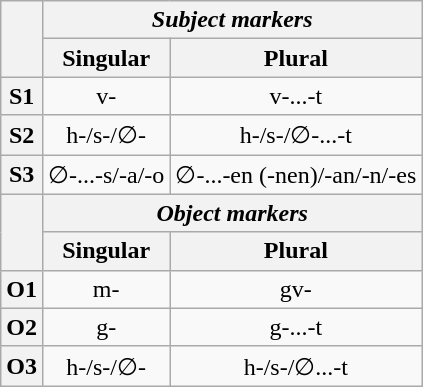<table style="text-align: center" class="wikitable">
<tr>
<th rowspan="2"> </th>
<th colspan="2"><em>Subject markers</em></th>
</tr>
<tr>
<th><strong>Singular</strong></th>
<th><strong>Plural</strong></th>
</tr>
<tr>
<th><strong>S1</strong></th>
<td>v-</td>
<td>v-...-t</td>
</tr>
<tr>
<th><strong>S2</strong></th>
<td>h-/s-/∅-</td>
<td>h-/s-/∅-...-t</td>
</tr>
<tr>
<th><strong>S3</strong></th>
<td>∅-...-s/-a/-o</td>
<td>∅-...-en (-nen)/-an/-n/-es</td>
</tr>
<tr>
<th rowspan="2"> </th>
<th colspan="2"><em>Object markers</em></th>
</tr>
<tr>
<th><strong>Singular</strong></th>
<th><strong>Plural</strong></th>
</tr>
<tr>
<th><strong>O1</strong></th>
<td>m-</td>
<td>gv-</td>
</tr>
<tr>
<th><strong>O2</strong></th>
<td>g-</td>
<td>g-...-t</td>
</tr>
<tr>
<th><strong>O3</strong></th>
<td>h-/s-/∅-</td>
<td>h-/s-/∅...-t</td>
</tr>
</table>
